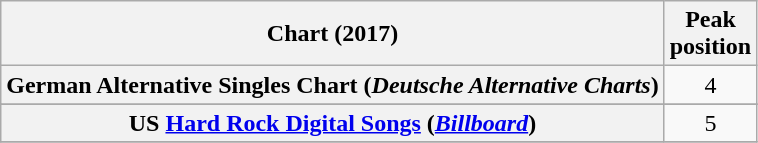<table class="wikitable sortable plainrowheaders" style="text-align:center;">
<tr>
<th>Chart (2017)</th>
<th>Peak<br>position</th>
</tr>
<tr>
<th scope="row">German Alternative Singles Chart (<em>Deutsche Alternative Charts</em>)</th>
<td align="center">4</td>
</tr>
<tr>
</tr>
<tr>
<th scope=row>US <a href='#'>Hard Rock Digital Songs</a> (<em><a href='#'>Billboard</a></em>)</th>
<td>5</td>
</tr>
<tr>
</tr>
</table>
